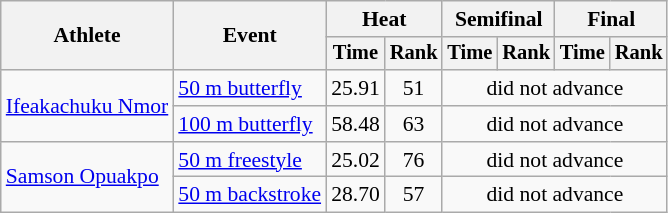<table class=wikitable style="font-size:90%">
<tr>
<th rowspan="2">Athlete</th>
<th rowspan="2">Event</th>
<th colspan="2">Heat</th>
<th colspan="2">Semifinal</th>
<th colspan="2">Final</th>
</tr>
<tr style="font-size:95%">
<th>Time</th>
<th>Rank</th>
<th>Time</th>
<th>Rank</th>
<th>Time</th>
<th>Rank</th>
</tr>
<tr align=center>
<td align=left rowspan=2><a href='#'>Ifeakachuku Nmor</a></td>
<td align=left><a href='#'>50 m butterfly</a></td>
<td>25.91</td>
<td>51</td>
<td colspan=4>did not advance</td>
</tr>
<tr align=center>
<td align=left><a href='#'>100 m butterfly</a></td>
<td>58.48</td>
<td>63</td>
<td colspan=4>did not advance</td>
</tr>
<tr align=center>
<td align=left rowspan=2><a href='#'>Samson Opuakpo</a></td>
<td align=left><a href='#'>50 m freestyle</a></td>
<td>25.02</td>
<td>76</td>
<td colspan=4>did not advance</td>
</tr>
<tr align=center>
<td align=left><a href='#'>50 m backstroke</a></td>
<td>28.70</td>
<td>57</td>
<td colspan=4>did not advance</td>
</tr>
</table>
